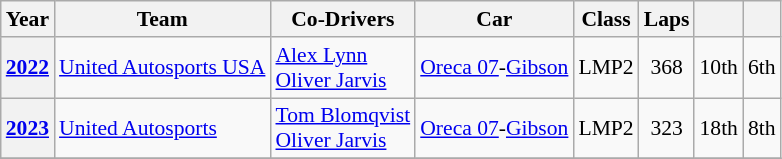<table class="wikitable" style="text-align:center; font-size:90%">
<tr>
<th>Year</th>
<th>Team</th>
<th>Co-Drivers</th>
<th>Car</th>
<th>Class</th>
<th>Laps</th>
<th></th>
<th></th>
</tr>
<tr>
<th><a href='#'>2022</a></th>
<td align="left"nowrap> <a href='#'>United Autosports USA</a></td>
<td align="left"nowrap> <a href='#'>Alex Lynn</a><br> <a href='#'>Oliver Jarvis</a></td>
<td align="left"nowrap><a href='#'>Oreca 07</a>-<a href='#'>Gibson</a></td>
<td>LMP2</td>
<td>368</td>
<td>10th</td>
<td>6th</td>
</tr>
<tr>
<th><a href='#'>2023</a></th>
<td align="left"nowrap> <a href='#'>United Autosports</a></td>
<td align="left"nowrap> <a href='#'>Tom Blomqvist</a><br> <a href='#'>Oliver Jarvis</a></td>
<td align="left"nowrap><a href='#'>Oreca 07</a>-<a href='#'>Gibson</a></td>
<td>LMP2</td>
<td>323</td>
<td>18th</td>
<td>8th</td>
</tr>
<tr>
</tr>
</table>
